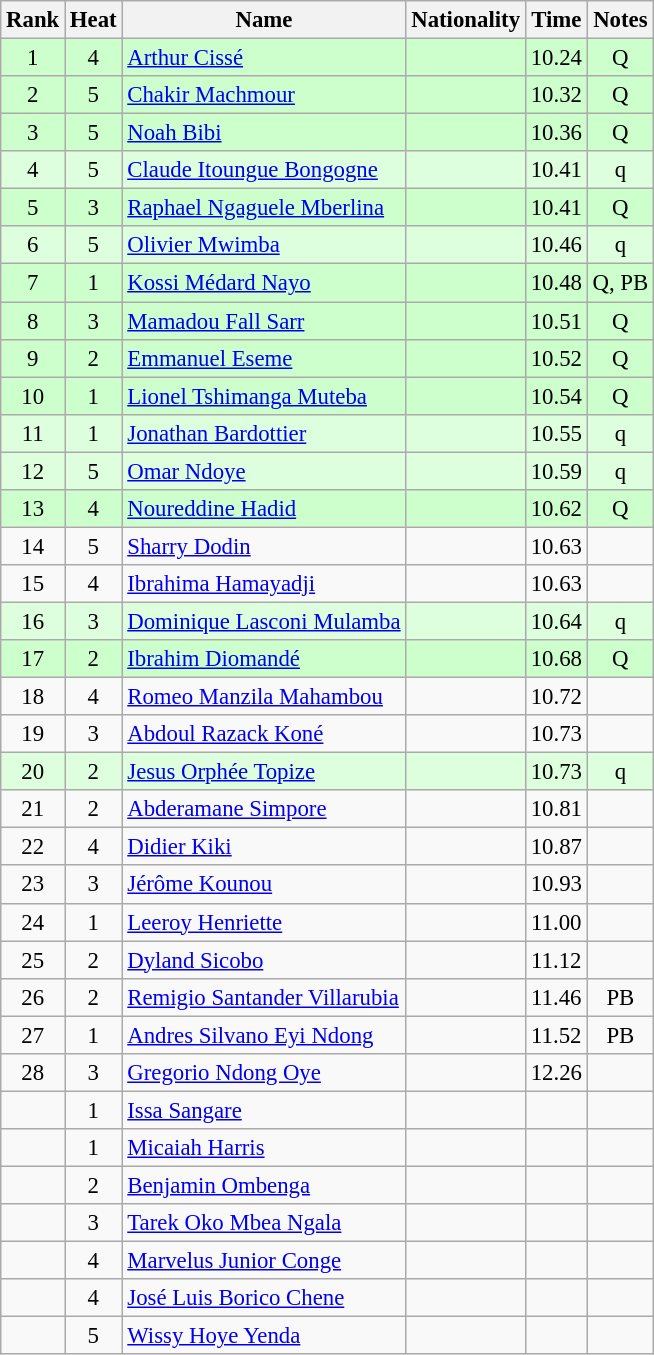<table class="wikitable sortable" style="text-align:center; font-size:95%">
<tr>
<th>Rank</th>
<th>Heat</th>
<th>Name</th>
<th>Nationality</th>
<th>Time</th>
<th>Notes</th>
</tr>
<tr bgcolor=ccffcc>
<td>1</td>
<td>4</td>
<td align=left><a href='#'>Arthur Cissé</a></td>
<td align=left></td>
<td>10.24</td>
<td>Q</td>
</tr>
<tr bgcolor=ccffcc>
<td>2</td>
<td>5</td>
<td align=left><a href='#'>Chakir Machmour</a></td>
<td align=left></td>
<td>10.32</td>
<td>Q</td>
</tr>
<tr bgcolor=ccffcc>
<td>3</td>
<td>5</td>
<td align=left><a href='#'>Noah Bibi</a></td>
<td align=left></td>
<td>10.36</td>
<td>Q</td>
</tr>
<tr bgcolor=ddffdd>
<td>4</td>
<td>5</td>
<td align=left><a href='#'>Claude Itoungue Bongogne</a></td>
<td align=left></td>
<td>10.41</td>
<td>q</td>
</tr>
<tr bgcolor=ccffcc>
<td>5</td>
<td>3</td>
<td align=left><a href='#'>Raphael Ngaguele Mberlina</a></td>
<td align=left></td>
<td>10.41</td>
<td>Q</td>
</tr>
<tr bgcolor=ddffdd>
<td>6</td>
<td>5</td>
<td align=left><a href='#'>Olivier Mwimba</a></td>
<td align=left></td>
<td>10.46</td>
<td>q</td>
</tr>
<tr bgcolor=ccffcc>
<td>7</td>
<td>1</td>
<td align=left><a href='#'>Kossi Médard Nayo</a></td>
<td align=left></td>
<td>10.48</td>
<td>Q, PB</td>
</tr>
<tr bgcolor=ccffcc>
<td>8</td>
<td>3</td>
<td align=left><a href='#'>Mamadou Fall Sarr</a></td>
<td align=left></td>
<td>10.51</td>
<td>Q</td>
</tr>
<tr bgcolor=ccffcc>
<td>9</td>
<td>2</td>
<td align=left><a href='#'>Emmanuel Eseme</a></td>
<td align=left></td>
<td>10.52</td>
<td>Q</td>
</tr>
<tr bgcolor=ccffcc>
<td>10</td>
<td>1</td>
<td align=left><a href='#'>Lionel Tshimanga Muteba</a></td>
<td align=left></td>
<td>10.54</td>
<td>Q</td>
</tr>
<tr bgcolor=ddffdd>
<td>11</td>
<td>1</td>
<td align=left><a href='#'>Jonathan Bardottier</a></td>
<td align=left></td>
<td>10.55</td>
<td>q</td>
</tr>
<tr bgcolor=ddffdd>
<td>12</td>
<td>5</td>
<td align=left><a href='#'>Omar Ndoye</a></td>
<td align=left></td>
<td>10.59</td>
<td>q</td>
</tr>
<tr bgcolor=ccffcc>
<td>13</td>
<td>4</td>
<td align=left><a href='#'>Noureddine Hadid</a></td>
<td align=left></td>
<td>10.62</td>
<td>Q</td>
</tr>
<tr>
<td>14</td>
<td>5</td>
<td align=left><a href='#'>Sharry Dodin</a></td>
<td align=left></td>
<td>10.63</td>
<td></td>
</tr>
<tr>
<td>15</td>
<td>4</td>
<td align=left><a href='#'>Ibrahima Hamayadji</a></td>
<td align=left></td>
<td>10.63</td>
<td></td>
</tr>
<tr bgcolor=ddffdd>
<td>16</td>
<td>3</td>
<td align=left><a href='#'>Dominique Lasconi Mulamba</a></td>
<td align=left></td>
<td>10.64</td>
<td>q</td>
</tr>
<tr bgcolor=ccffcc>
<td>17</td>
<td>2</td>
<td align=left><a href='#'>Ibrahim Diomandé</a></td>
<td align=left></td>
<td>10.68</td>
<td>Q</td>
</tr>
<tr>
<td>18</td>
<td>4</td>
<td align=left><a href='#'>Romeo Manzila Mahambou</a></td>
<td align=left></td>
<td>10.72</td>
<td></td>
</tr>
<tr>
<td>19</td>
<td>3</td>
<td align=left><a href='#'>Abdoul Razack Koné</a></td>
<td align=left></td>
<td>10.73</td>
<td></td>
</tr>
<tr bgcolor=ddffdd>
<td>20</td>
<td>2</td>
<td align=left><a href='#'>Jesus Orphée Topize</a></td>
<td align=left></td>
<td>10.73</td>
<td>q</td>
</tr>
<tr>
<td>21</td>
<td>2</td>
<td align=left><a href='#'>Abderamane Simpore</a></td>
<td align=left></td>
<td>10.81</td>
<td></td>
</tr>
<tr>
<td>22</td>
<td>4</td>
<td align=left><a href='#'>Didier Kiki</a></td>
<td align=left></td>
<td>10.87</td>
<td></td>
</tr>
<tr>
<td>23</td>
<td>3</td>
<td align=left><a href='#'>Jérôme Kounou</a></td>
<td align=left></td>
<td>10.93</td>
<td></td>
</tr>
<tr>
<td>24</td>
<td>1</td>
<td align=left><a href='#'>Leeroy Henriette</a></td>
<td align=left></td>
<td>11.00</td>
<td></td>
</tr>
<tr>
<td>25</td>
<td>2</td>
<td align=left><a href='#'>Dyland Sicobo</a></td>
<td align=left></td>
<td>11.12</td>
<td></td>
</tr>
<tr>
<td>26</td>
<td>2</td>
<td align=left><a href='#'>Remigio Santander Villarubia</a></td>
<td align=left></td>
<td>11.46</td>
<td>PB</td>
</tr>
<tr>
<td>27</td>
<td>1</td>
<td align=left><a href='#'>Andres Silvano Eyi Ndong</a></td>
<td align=left></td>
<td>11.52</td>
<td>PB</td>
</tr>
<tr>
<td>28</td>
<td>3</td>
<td align=left><a href='#'>Gregorio Ndong Oye</a></td>
<td align=left></td>
<td>12.26</td>
<td></td>
</tr>
<tr>
<td></td>
<td>1</td>
<td align=left><a href='#'>Issa Sangare</a></td>
<td align=left></td>
<td></td>
<td></td>
</tr>
<tr>
<td></td>
<td>1</td>
<td align=left><a href='#'>Micaiah Harris</a></td>
<td align=left></td>
<td></td>
<td></td>
</tr>
<tr>
<td></td>
<td>2</td>
<td align=left><a href='#'>Benjamin Ombenga</a></td>
<td align=left></td>
<td></td>
<td></td>
</tr>
<tr>
<td></td>
<td>3</td>
<td align=left><a href='#'>Tarek Oko Mbea Ngala</a></td>
<td align=left></td>
<td></td>
<td></td>
</tr>
<tr>
<td></td>
<td>4</td>
<td align=left><a href='#'>Marvelus Junior Conge</a></td>
<td align=left></td>
<td></td>
<td></td>
</tr>
<tr>
<td></td>
<td>4</td>
<td align=left><a href='#'>José Luis Borico Chene</a></td>
<td align=left></td>
<td></td>
<td></td>
</tr>
<tr>
<td></td>
<td>5</td>
<td align=left><a href='#'>Wissy Hoye Yenda</a></td>
<td align=left></td>
<td></td>
<td></td>
</tr>
</table>
